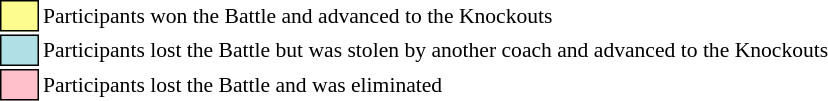<table class="toccolours" style="font-size: 90%; white-space: nowrap;">
<tr>
<td style="background:#fdfc8f; border:1px solid black;">      </td>
<td>Participants won the Battle and advanced to the Knockouts</td>
</tr>
<tr>
<td style="background:#b0e0e6; border:1px solid black;">      </td>
<td>Participants lost the Battle but was stolen by another coach and advanced to the Knockouts</td>
</tr>
<tr>
<td style="background:pink; border:1px solid black;">      </td>
<td>Participants lost the Battle and was eliminated</td>
</tr>
</table>
